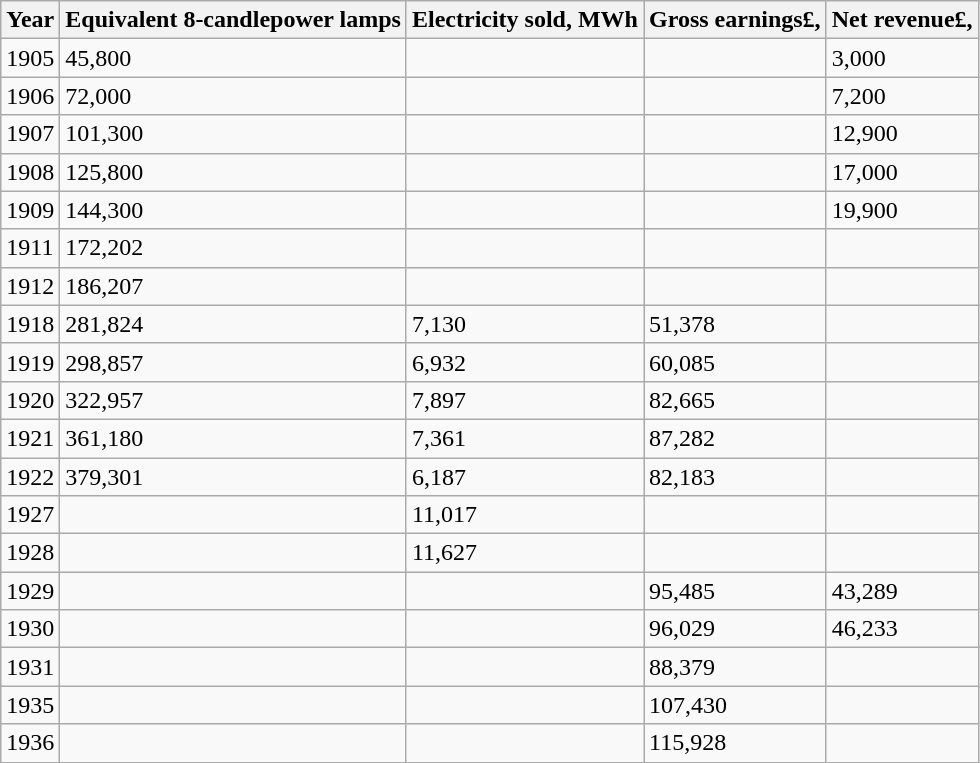<table class="wikitable">
<tr>
<th>Year</th>
<th>Equivalent 8-candlepower lamps</th>
<th>Electricity sold, MWh</th>
<th>Gross earnings£,</th>
<th>Net revenue£,</th>
</tr>
<tr>
<td>1905</td>
<td>45,800</td>
<td></td>
<td></td>
<td>3,000</td>
</tr>
<tr>
<td>1906</td>
<td>72,000</td>
<td></td>
<td></td>
<td>7,200</td>
</tr>
<tr>
<td>1907</td>
<td>101,300</td>
<td></td>
<td></td>
<td>12,900</td>
</tr>
<tr>
<td>1908</td>
<td>125,800</td>
<td></td>
<td></td>
<td>17,000</td>
</tr>
<tr>
<td>1909</td>
<td>144,300</td>
<td></td>
<td></td>
<td>19,900</td>
</tr>
<tr>
<td>1911</td>
<td>172,202</td>
<td></td>
<td></td>
<td></td>
</tr>
<tr>
<td>1912</td>
<td>186,207</td>
<td></td>
<td></td>
<td></td>
</tr>
<tr>
<td>1918</td>
<td>281,824</td>
<td>7,130</td>
<td>51,378</td>
<td></td>
</tr>
<tr>
<td>1919</td>
<td>298,857</td>
<td>6,932</td>
<td>60,085</td>
<td></td>
</tr>
<tr>
<td>1920</td>
<td>322,957</td>
<td>7,897</td>
<td>82,665</td>
<td></td>
</tr>
<tr>
<td>1921</td>
<td>361,180</td>
<td>7,361</td>
<td>87,282</td>
<td></td>
</tr>
<tr>
<td>1922</td>
<td>379,301</td>
<td>6,187</td>
<td>82,183</td>
<td></td>
</tr>
<tr>
<td>1927</td>
<td></td>
<td>11,017</td>
<td></td>
<td></td>
</tr>
<tr>
<td>1928</td>
<td></td>
<td>11,627</td>
<td></td>
<td></td>
</tr>
<tr>
<td>1929</td>
<td></td>
<td></td>
<td>95,485</td>
<td>43,289</td>
</tr>
<tr>
<td>1930</td>
<td></td>
<td></td>
<td>96,029</td>
<td>46,233</td>
</tr>
<tr>
<td>1931</td>
<td></td>
<td></td>
<td>88,379</td>
<td></td>
</tr>
<tr>
<td>1935</td>
<td></td>
<td></td>
<td>107,430</td>
<td></td>
</tr>
<tr>
<td>1936</td>
<td></td>
<td></td>
<td>115,928</td>
<td></td>
</tr>
</table>
